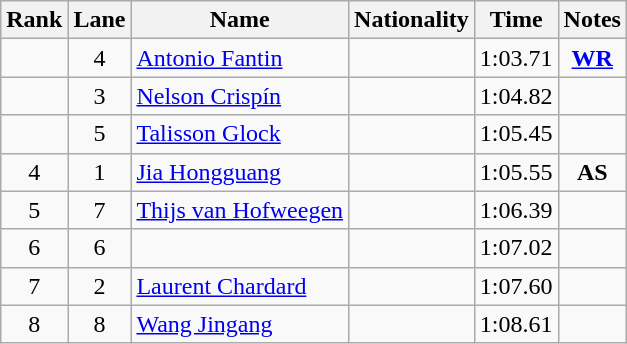<table class="wikitable sortable" style="text-align:center">
<tr>
<th>Rank</th>
<th>Lane</th>
<th>Name</th>
<th>Nationality</th>
<th>Time</th>
<th>Notes</th>
</tr>
<tr>
<td></td>
<td>4</td>
<td align=left><a href='#'>Antonio Fantin</a></td>
<td align=left></td>
<td>1:03.71</td>
<td><strong><a href='#'>WR</a></strong></td>
</tr>
<tr>
<td></td>
<td>3</td>
<td align=left><a href='#'>Nelson Crispín</a></td>
<td align=left></td>
<td>1:04.82</td>
<td></td>
</tr>
<tr>
<td></td>
<td>5</td>
<td align=left><a href='#'>Talisson Glock</a></td>
<td align=left></td>
<td>1:05.45</td>
<td></td>
</tr>
<tr>
<td>4</td>
<td>1</td>
<td align=left><a href='#'>Jia Hongguang</a></td>
<td align=left></td>
<td>1:05.55</td>
<td><strong>AS</strong></td>
</tr>
<tr>
<td>5</td>
<td>7</td>
<td align=left><a href='#'>Thijs van Hofweegen</a></td>
<td align=left></td>
<td>1:06.39</td>
<td></td>
</tr>
<tr>
<td>6</td>
<td>6</td>
<td align=left></td>
<td align=left></td>
<td>1:07.02</td>
<td></td>
</tr>
<tr>
<td>7</td>
<td>2</td>
<td align=left><a href='#'>Laurent Chardard</a></td>
<td align=left></td>
<td>1:07.60</td>
<td></td>
</tr>
<tr>
<td>8</td>
<td>8</td>
<td align=left><a href='#'>Wang Jingang</a></td>
<td align=left></td>
<td>1:08.61</td>
<td></td>
</tr>
</table>
